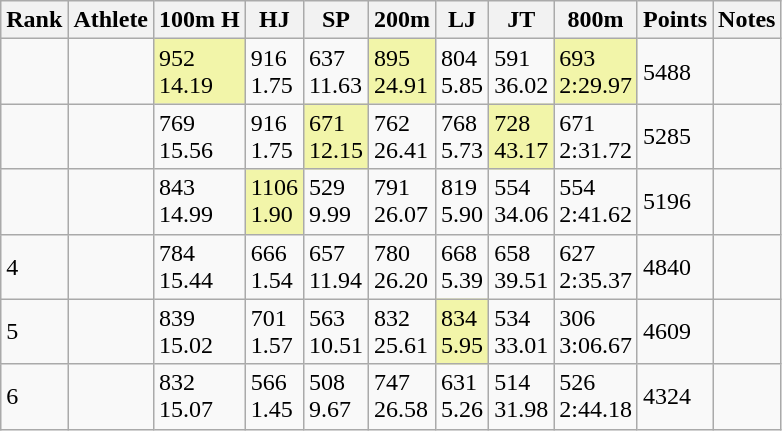<table class="wikitable">
<tr>
<th>Rank</th>
<th>Athlete</th>
<th>100m H</th>
<th>HJ</th>
<th>SP</th>
<th>200m</th>
<th>LJ</th>
<th>JT</th>
<th>800m</th>
<th>Points</th>
<th>Notes</th>
</tr>
<tr>
<td></td>
<td align=left></td>
<td style="background:#f2f5a9;">952<br>14.19</td>
<td>916<br>1.75</td>
<td>637<br>11.63</td>
<td style="background:#f2f5a9;">895<br>24.91</td>
<td>804<br>5.85</td>
<td>591<br>36.02</td>
<td style="background:#f2f5a9;">693<br>2:29.97</td>
<td>5488</td>
<td></td>
</tr>
<tr>
<td></td>
<td align=left></td>
<td>769<br>15.56</td>
<td>916<br>1.75</td>
<td style="background:#f2f5a9;">671<br>12.15</td>
<td>762<br>26.41</td>
<td>768<br>5.73</td>
<td style="background:#f2f5a9;">728<br>43.17</td>
<td>671<br>2:31.72</td>
<td>5285</td>
<td></td>
</tr>
<tr>
<td></td>
<td align=left></td>
<td>843<br>14.99</td>
<td style="background:#f2f5a9;">1106<br>1.90</td>
<td>529<br>9.99</td>
<td>791<br>26.07</td>
<td>819<br>5.90</td>
<td>554<br>34.06</td>
<td>554<br>2:41.62</td>
<td>5196</td>
<td></td>
</tr>
<tr>
<td>4</td>
<td align=left></td>
<td>784<br>15.44</td>
<td>666<br>1.54</td>
<td>657<br>11.94</td>
<td>780<br>26.20</td>
<td>668<br>5.39</td>
<td>658<br>39.51</td>
<td>627<br>2:35.37</td>
<td>4840</td>
<td></td>
</tr>
<tr>
<td>5</td>
<td align=left></td>
<td>839<br>15.02</td>
<td>701<br>1.57</td>
<td>563<br>10.51</td>
<td>832<br>25.61</td>
<td style="background:#f2f5a9;">834<br>5.95</td>
<td>534<br>33.01</td>
<td>306<br>3:06.67</td>
<td>4609</td>
<td></td>
</tr>
<tr>
<td>6</td>
<td align=left></td>
<td>832<br>15.07</td>
<td>566<br>1.45</td>
<td>508<br>9.67</td>
<td>747<br>26.58</td>
<td>631<br>5.26</td>
<td>514<br>31.98</td>
<td>526<br>2:44.18</td>
<td>4324</td>
<td></td>
</tr>
</table>
